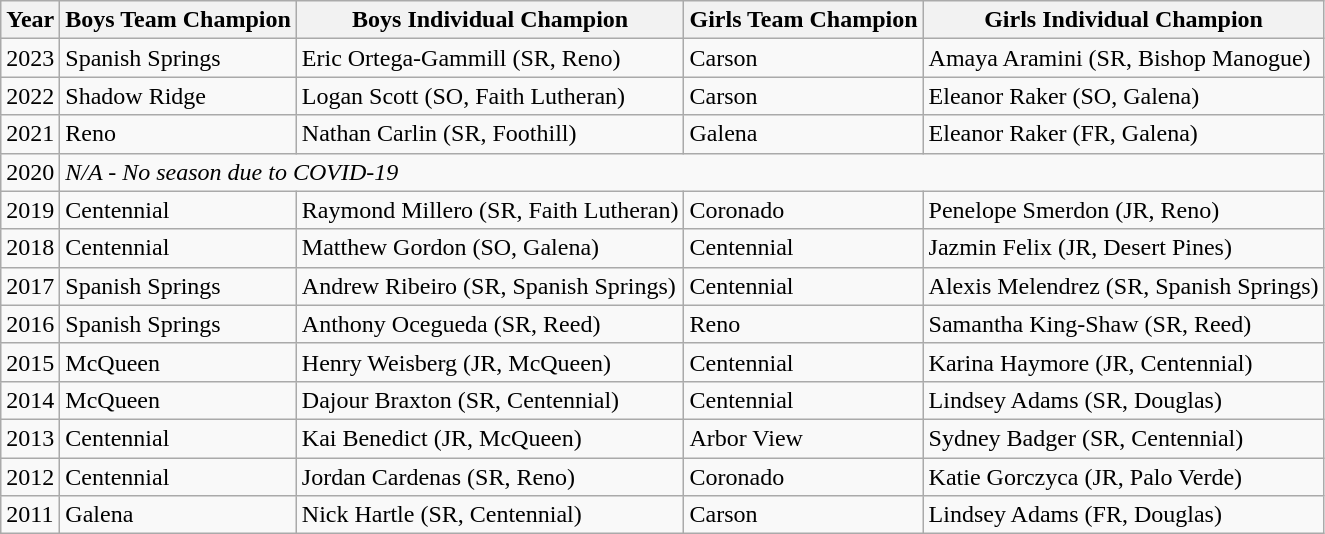<table class="wikitable">
<tr>
<th>Year</th>
<th>Boys Team Champion</th>
<th>Boys Individual Champion</th>
<th>Girls Team Champion</th>
<th>Girls Individual Champion</th>
</tr>
<tr>
<td>2023</td>
<td>Spanish Springs</td>
<td>Eric Ortega-Gammill (SR, Reno)</td>
<td>Carson</td>
<td>Amaya Aramini (SR, Bishop Manogue)</td>
</tr>
<tr>
<td>2022</td>
<td>Shadow Ridge</td>
<td>Logan Scott (SO, Faith Lutheran)</td>
<td>Carson</td>
<td>Eleanor Raker (SO, Galena)</td>
</tr>
<tr>
<td>2021</td>
<td>Reno</td>
<td>Nathan Carlin (SR, Foothill)</td>
<td>Galena</td>
<td>Eleanor Raker (FR, Galena)</td>
</tr>
<tr>
<td>2020</td>
<td colspan="4"><em>N/A - No season due to COVID-19</em></td>
</tr>
<tr>
<td>2019</td>
<td>Centennial</td>
<td>Raymond Millero  (SR, Faith Lutheran)</td>
<td>Coronado</td>
<td>Penelope Smerdon (JR, Reno)</td>
</tr>
<tr>
<td>2018</td>
<td>Centennial</td>
<td>Matthew Gordon (SO, Galena)</td>
<td>Centennial</td>
<td>Jazmin Felix (JR, Desert Pines)</td>
</tr>
<tr>
<td>2017</td>
<td>Spanish Springs</td>
<td>Andrew Ribeiro (SR, Spanish Springs)</td>
<td>Centennial</td>
<td>Alexis Melendrez (SR, Spanish Springs)</td>
</tr>
<tr>
<td>2016</td>
<td>Spanish Springs</td>
<td>Anthony Ocegueda (SR, Reed)</td>
<td>Reno</td>
<td>Samantha King-Shaw (SR, Reed)</td>
</tr>
<tr>
<td>2015</td>
<td>McQueen</td>
<td>Henry Weisberg (JR, McQueen)</td>
<td>Centennial</td>
<td>Karina Haymore (JR, Centennial)</td>
</tr>
<tr>
<td>2014</td>
<td>McQueen</td>
<td>Dajour Braxton (SR, Centennial)</td>
<td>Centennial</td>
<td>Lindsey Adams (SR, Douglas)</td>
</tr>
<tr>
<td>2013</td>
<td>Centennial</td>
<td>Kai Benedict (JR, McQueen)</td>
<td>Arbor View</td>
<td>Sydney Badger (SR, Centennial)</td>
</tr>
<tr>
<td>2012</td>
<td>Centennial</td>
<td>Jordan Cardenas (SR, Reno)</td>
<td>Coronado</td>
<td>Katie Gorczyca (JR, Palo Verde)</td>
</tr>
<tr>
<td>2011</td>
<td>Galena</td>
<td>Nick Hartle (SR, Centennial)</td>
<td>Carson</td>
<td>Lindsey Adams (FR, Douglas)</td>
</tr>
</table>
